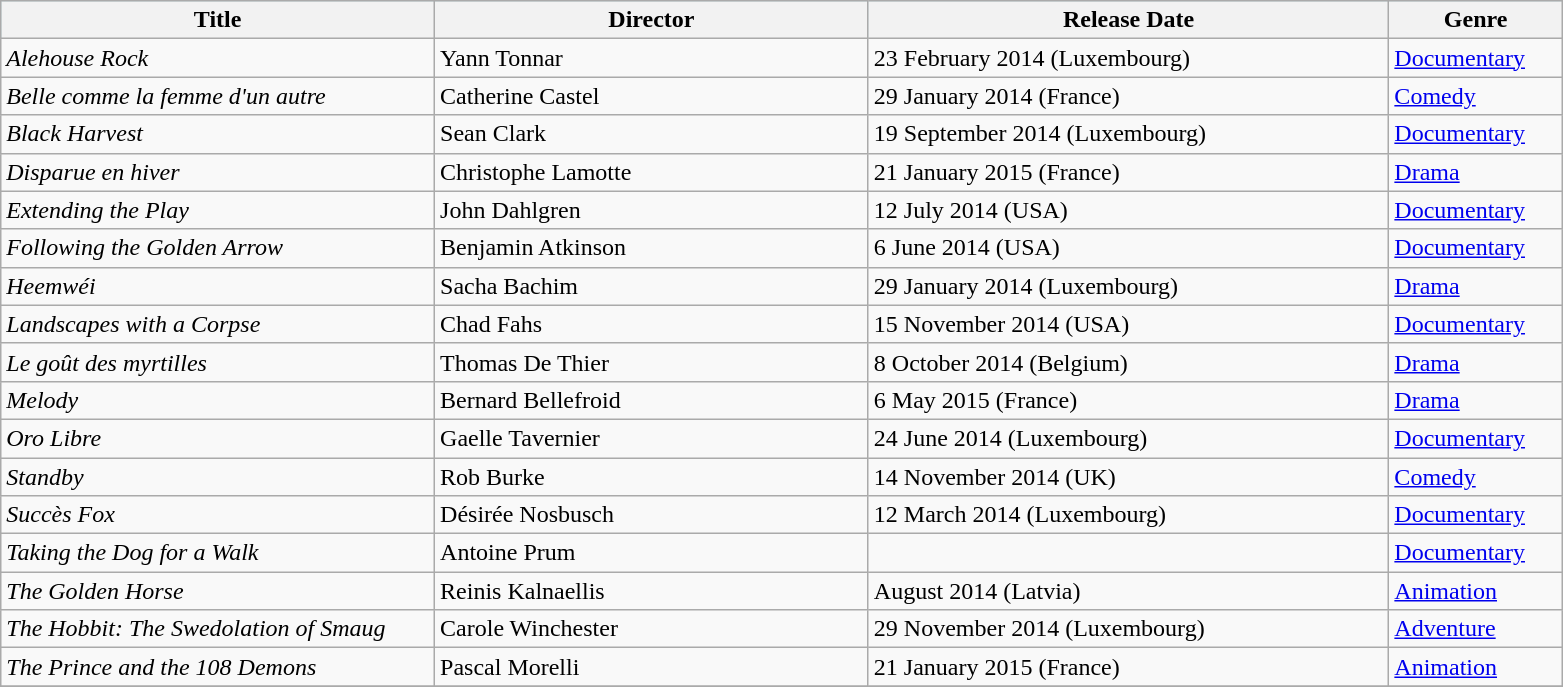<table class="wikitable">
<tr style="background:#b0e0e6; text-align:center;">
<th style="width:25%;">Title</th>
<th style="width:25%;">Director</th>
<th style="width:30%;">Release Date</th>
<th style="width:10%;">Genre</th>
</tr>
<tr>
<td><em>Alehouse Rock</em></td>
<td>Yann Tonnar</td>
<td>23 February 2014 (Luxembourg)</td>
<td><a href='#'>Documentary</a></td>
</tr>
<tr>
<td><em>Belle comme la femme d'un autre</em></td>
<td>Catherine Castel</td>
<td>29 January 2014 (France)</td>
<td><a href='#'>Comedy</a></td>
</tr>
<tr>
<td><em>Black Harvest</em></td>
<td>Sean Clark</td>
<td>19 September 2014 (Luxembourg)</td>
<td><a href='#'>Documentary</a></td>
</tr>
<tr>
<td><em>Disparue en hiver</em></td>
<td>Christophe Lamotte</td>
<td>21 January 2015 (France)</td>
<td><a href='#'>Drama</a></td>
</tr>
<tr>
<td><em>Extending the Play</em></td>
<td>John Dahlgren</td>
<td>12 July 2014 (USA)</td>
<td><a href='#'>Documentary</a></td>
</tr>
<tr>
<td><em>Following the Golden Arrow</em></td>
<td>Benjamin Atkinson</td>
<td>6 June 2014 (USA)</td>
<td><a href='#'>Documentary</a></td>
</tr>
<tr>
<td><em>Heemwéi</em></td>
<td>Sacha Bachim</td>
<td>29 January 2014 (Luxembourg)</td>
<td><a href='#'>Drama</a></td>
</tr>
<tr>
<td><em>Landscapes with a Corpse</em></td>
<td>Chad Fahs</td>
<td>15 November 2014 (USA)</td>
<td><a href='#'>Documentary</a></td>
</tr>
<tr>
<td><em>Le goût des myrtilles</em></td>
<td>Thomas De Thier</td>
<td>8 October 2014 (Belgium)</td>
<td><a href='#'>Drama</a></td>
</tr>
<tr>
<td><em>Melody</em></td>
<td>Bernard Bellefroid</td>
<td>6 May 2015 (France)</td>
<td><a href='#'>Drama</a></td>
</tr>
<tr>
<td><em>Oro Libre</em></td>
<td>Gaelle Tavernier</td>
<td>24 June 2014 (Luxembourg)</td>
<td><a href='#'>Documentary</a></td>
</tr>
<tr>
<td><em>Standby</em></td>
<td>Rob Burke</td>
<td>14 November 2014 (UK)</td>
<td><a href='#'>Comedy</a></td>
</tr>
<tr>
<td><em>Succès Fox</em></td>
<td>Désirée Nosbusch</td>
<td>12 March 2014 (Luxembourg)</td>
<td><a href='#'>Documentary</a></td>
</tr>
<tr>
<td><em>Taking the Dog for a Walk</em></td>
<td>Antoine Prum</td>
<td></td>
<td><a href='#'>Documentary</a></td>
</tr>
<tr>
<td><em>The Golden Horse</em></td>
<td>Reinis Kalnaellis</td>
<td>August 2014 (Latvia)</td>
<td><a href='#'>Animation</a></td>
</tr>
<tr>
<td><em>The Hobbit: The Swedolation of Smaug</em></td>
<td>Carole Winchester</td>
<td>29 November 2014 (Luxembourg)</td>
<td><a href='#'>Adventure</a></td>
</tr>
<tr>
<td><em>The Prince and the 108 Demons</em></td>
<td>Pascal Morelli</td>
<td>21 January 2015 (France)</td>
<td><a href='#'>Animation</a></td>
</tr>
<tr>
</tr>
</table>
